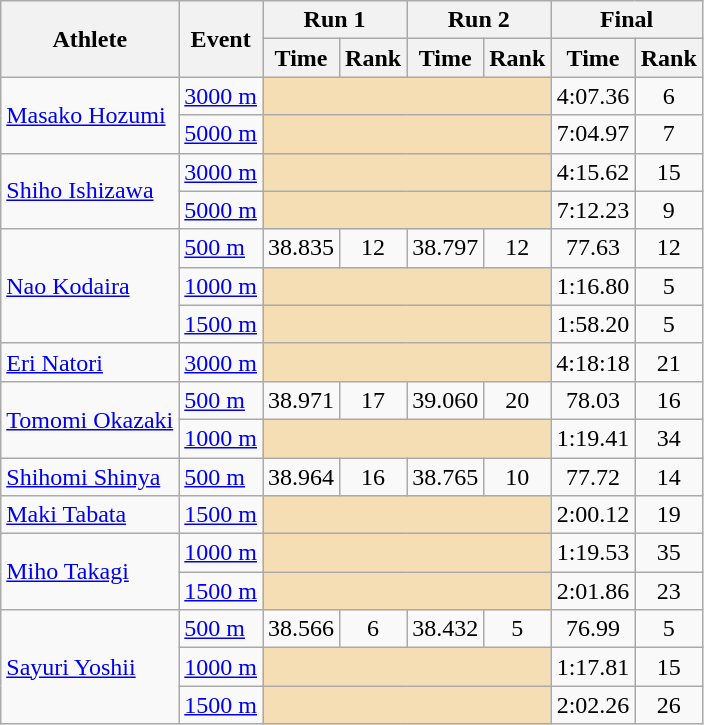<table class="wikitable">
<tr>
<th rowspan="2">Athlete</th>
<th rowspan="2">Event</th>
<th colspan="2">Run 1</th>
<th colspan="2">Run 2</th>
<th colspan="2">Final</th>
</tr>
<tr>
<th>Time</th>
<th>Rank</th>
<th>Time</th>
<th>Rank</th>
<th>Time</th>
<th>Rank</th>
</tr>
<tr>
<td rowspan=2><a href='#'>Masako Hozumi</a></td>
<td><a href='#'>3000 m</a></td>
<td align=center colspan=4 bgcolor=wheat></td>
<td align=center>4:07.36</td>
<td align=center>6</td>
</tr>
<tr>
<td><a href='#'>5000 m</a></td>
<td align=center colspan=4 bgcolor=wheat></td>
<td align=center>7:04.97</td>
<td align=center>7</td>
</tr>
<tr>
<td rowspan=2><a href='#'>Shiho Ishizawa</a></td>
<td><a href='#'>3000 m</a></td>
<td align=center colspan=4 bgcolor=wheat></td>
<td align=center>4:15.62</td>
<td align=center>15</td>
</tr>
<tr>
<td><a href='#'>5000 m</a></td>
<td align=center colspan=4 bgcolor=wheat></td>
<td align=center>7:12.23</td>
<td align=center>9</td>
</tr>
<tr>
<td rowspan=3><a href='#'>Nao Kodaira</a></td>
<td><a href='#'>500 m</a></td>
<td align=center>38.835</td>
<td align=center>12</td>
<td align=center>38.797</td>
<td align=center>12</td>
<td align=center>77.63</td>
<td align=center>12</td>
</tr>
<tr>
<td><a href='#'>1000 m</a></td>
<td align=center colspan=4 bgcolor=wheat></td>
<td align=center>1:16.80</td>
<td align=center>5</td>
</tr>
<tr>
<td><a href='#'>1500 m</a></td>
<td align=center colspan=4 bgcolor=wheat></td>
<td align=center>1:58.20</td>
<td align=center>5</td>
</tr>
<tr>
<td><a href='#'>Eri Natori</a></td>
<td><a href='#'>3000 m</a></td>
<td align=center colspan=4 bgcolor=wheat></td>
<td align=center>4:18:18</td>
<td align=center>21</td>
</tr>
<tr>
<td rowspan=2><a href='#'>Tomomi Okazaki</a></td>
<td><a href='#'>500 m</a></td>
<td align=center>38.971</td>
<td align=center>17</td>
<td align=center>39.060</td>
<td align=center>20</td>
<td align=center>78.03</td>
<td align=center>16</td>
</tr>
<tr>
<td><a href='#'>1000 m</a></td>
<td align=center colspan=4 bgcolor=wheat></td>
<td align=center>1:19.41</td>
<td align=center>34</td>
</tr>
<tr>
<td><a href='#'>Shihomi Shinya</a></td>
<td><a href='#'>500 m</a></td>
<td align=center>38.964</td>
<td align=center>16</td>
<td align=center>38.765</td>
<td align=center>10</td>
<td align=center>77.72</td>
<td align=center>14</td>
</tr>
<tr>
<td><a href='#'>Maki Tabata</a></td>
<td><a href='#'>1500 m</a></td>
<td align=center colspan=4 bgcolor=wheat></td>
<td align=center>2:00.12</td>
<td align=center>19</td>
</tr>
<tr>
<td rowspan=2><a href='#'>Miho Takagi</a></td>
<td><a href='#'>1000 m</a></td>
<td align=center colspan=4 bgcolor=wheat></td>
<td align=center>1:19.53</td>
<td align=center>35</td>
</tr>
<tr>
<td><a href='#'>1500 m</a></td>
<td align=center colspan=4 bgcolor=wheat></td>
<td align=center>2:01.86</td>
<td align=center>23</td>
</tr>
<tr>
<td rowspan=3><a href='#'>Sayuri Yoshii</a></td>
<td><a href='#'>500 m</a></td>
<td align=center>38.566</td>
<td align=center>6</td>
<td align=center>38.432</td>
<td align=center>5</td>
<td align=center>76.99</td>
<td align=center>5</td>
</tr>
<tr>
<td><a href='#'>1000 m</a></td>
<td align=center colspan=4 bgcolor=wheat></td>
<td align=center>1:17.81</td>
<td align=center>15</td>
</tr>
<tr>
<td><a href='#'>1500 m</a></td>
<td align=center colspan=4 bgcolor=wheat></td>
<td align=center>2:02.26</td>
<td align=center>26</td>
</tr>
</table>
